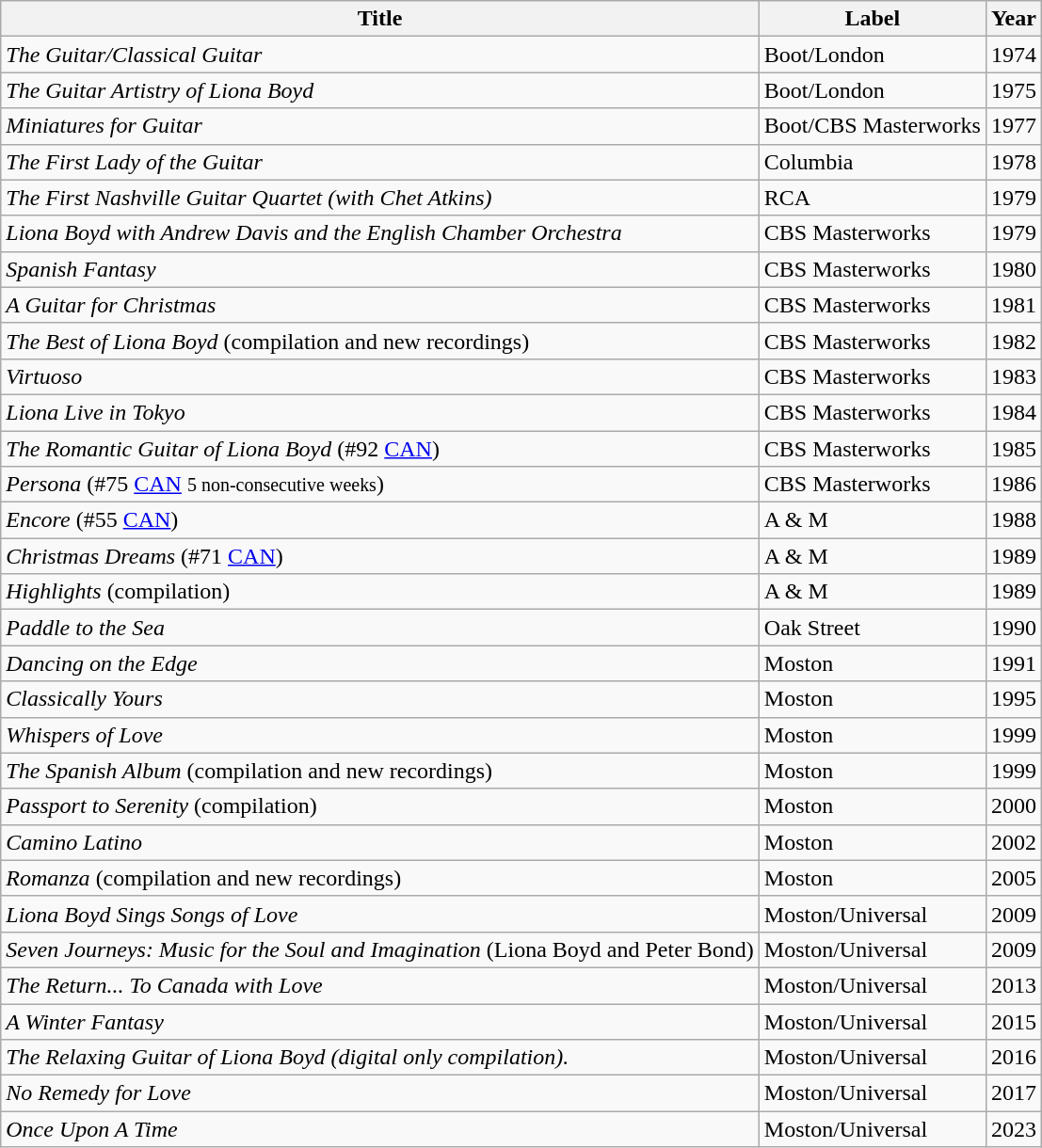<table class="wikitable sortable">
<tr>
<th>Title</th>
<th>Label</th>
<th>Year</th>
</tr>
<tr>
<td align=left><em>The Guitar/Classical Guitar</em></td>
<td align=left>Boot/London</td>
<td align=left>1974</td>
</tr>
<tr>
<td align=left><em>The Guitar Artistry of Liona Boyd</em></td>
<td align=left>Boot/London</td>
<td align=left>1975</td>
</tr>
<tr>
<td align=left><em>Miniatures for Guitar</em></td>
<td align=left>Boot/CBS Masterworks</td>
<td align=left>1977</td>
</tr>
<tr>
<td align=left><em>The First Lady of the Guitar</em></td>
<td align=left>Columbia</td>
<td align=left>1978</td>
</tr>
<tr>
<td align=left><em>The First Nashville Guitar Quartet (with Chet Atkins)</em></td>
<td align=left>RCA</td>
<td align=left>1979</td>
</tr>
<tr>
<td align=left><em>Liona Boyd with Andrew Davis and the English Chamber Orchestra</em></td>
<td align=left>CBS Masterworks</td>
<td align=left>1979</td>
</tr>
<tr>
<td align=left><em>Spanish Fantasy</em></td>
<td align=left>CBS Masterworks</td>
<td align=left>1980</td>
</tr>
<tr>
<td align=left><em>A Guitar for Christmas</em></td>
<td align=left>CBS Masterworks</td>
<td align=left>1981</td>
</tr>
<tr>
<td align=left><em>The Best of Liona Boyd</em> (compilation and new recordings)</td>
<td align=left>CBS Masterworks</td>
<td align=left>1982</td>
</tr>
<tr>
<td align=left><em>Virtuoso</em></td>
<td align=left>CBS Masterworks</td>
<td align=left>1983</td>
</tr>
<tr>
<td align=left><em>Liona Live in Tokyo</em></td>
<td align=left>CBS Masterworks</td>
<td align=left>1984</td>
</tr>
<tr>
<td align=left><em>The Romantic Guitar of Liona Boyd</em> (#92 <a href='#'>CAN</a>)</td>
<td align=left>CBS Masterworks</td>
<td align=left>1985</td>
</tr>
<tr>
<td align=left><em>Persona</em> (#75 <a href='#'>CAN</a> <small>5 non-consecutive weeks</small>)</td>
<td align=left>CBS Masterworks</td>
<td align=left>1986</td>
</tr>
<tr>
<td align=left><em>Encore</em> (#55  <a href='#'>CAN</a>)</td>
<td align=left>A & M</td>
<td align=left>1988</td>
</tr>
<tr>
<td align=left><em>Christmas Dreams</em> (#71 <a href='#'>CAN</a>)</td>
<td align=left>A & M</td>
<td align=left>1989</td>
</tr>
<tr>
<td align=left><em>Highlights</em> (compilation)</td>
<td align=left>A & M</td>
<td align=left>1989</td>
</tr>
<tr>
<td align=left><em>Paddle to the Sea</em></td>
<td align=left>Oak Street</td>
<td align=left>1990</td>
</tr>
<tr>
<td align=left><em>Dancing on the Edge</em></td>
<td align=left>Moston</td>
<td align=left>1991</td>
</tr>
<tr>
<td align=left><em>Classically Yours</em></td>
<td align=left>Moston</td>
<td align=left>1995</td>
</tr>
<tr>
<td align=left><em>Whispers of Love</em></td>
<td align=left>Moston</td>
<td align=left>1999</td>
</tr>
<tr>
<td align=left><em>The Spanish Album</em> (compilation and new recordings)</td>
<td align=left>Moston</td>
<td align=left>1999</td>
</tr>
<tr>
<td align=left><em>Passport to Serenity</em> (compilation)</td>
<td align=left>Moston</td>
<td align=left>2000</td>
</tr>
<tr>
<td align=left><em>Camino Latino</em></td>
<td align=left>Moston</td>
<td align=left>2002</td>
</tr>
<tr>
<td align=left><em>Romanza</em> (compilation and new recordings)</td>
<td align=left>Moston</td>
<td align=left>2005</td>
</tr>
<tr>
<td align=left><em>Liona Boyd Sings Songs of Love</em></td>
<td align=left>Moston/Universal</td>
<td align=left>2009</td>
</tr>
<tr>
<td align=left><em>Seven Journeys: Music for the Soul and Imagination</em> (Liona Boyd and Peter Bond)</td>
<td align=left>Moston/Universal</td>
<td align=left>2009</td>
</tr>
<tr>
<td align=left><em>The Return... To Canada with Love</em></td>
<td align=left>Moston/Universal</td>
<td align=left>2013</td>
</tr>
<tr>
<td align=left><em>A Winter Fantasy</em></td>
<td align=left>Moston/Universal</td>
<td align=left>2015</td>
</tr>
<tr>
<td align=left><em>The Relaxing Guitar of Liona Boyd (digital only compilation).</em></td>
<td align=left>Moston/Universal</td>
<td align=left>2016</td>
</tr>
<tr>
<td align=left><em>No Remedy for Love</em></td>
<td align=left>Moston/Universal</td>
<td align=left>2017</td>
</tr>
<tr>
<td align=left><em>Once Upon A Time</em></td>
<td align=left>Moston/Universal</td>
<td align=left>2023</td>
</tr>
</table>
